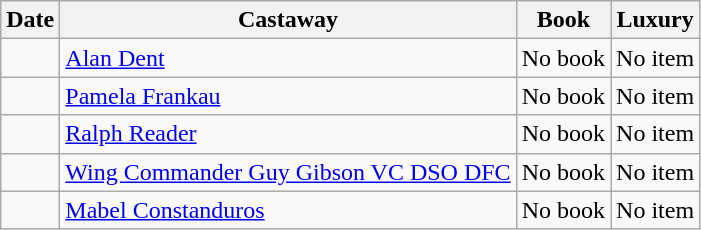<table class="wikitable sortable">
<tr>
<th>Date</th>
<th>Castaway</th>
<th>Book</th>
<th>Luxury</th>
</tr>
<tr>
<td></td>
<td><a href='#'>Alan Dent</a></td>
<td>No book</td>
<td>No item</td>
</tr>
<tr>
<td></td>
<td><a href='#'>Pamela Frankau</a></td>
<td>No book</td>
<td>No item</td>
</tr>
<tr>
<td></td>
<td><a href='#'>Ralph Reader</a></td>
<td>No book</td>
<td>No item</td>
</tr>
<tr>
<td></td>
<td><a href='#'>Wing Commander Guy Gibson VC DSO DFC</a></td>
<td>No book</td>
<td>No item</td>
</tr>
<tr>
<td></td>
<td><a href='#'>Mabel Constanduros</a></td>
<td>No book</td>
<td>No item</td>
</tr>
</table>
